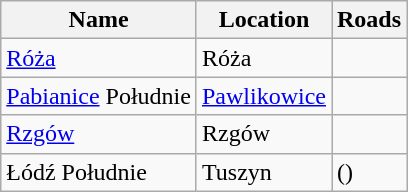<table class="wikitable">
<tr>
<th>Name</th>
<th>Location</th>
<th>Roads</th>
</tr>
<tr>
<td><a href='#'>Róża</a></td>
<td>Róża</td>
<td></td>
</tr>
<tr>
<td><a href='#'>Pabianice</a> Południe</td>
<td><a href='#'>Pawlikowice</a></td>
<td></td>
</tr>
<tr>
<td><a href='#'>Rzgów</a></td>
<td>Rzgów</td>
<td></td>
</tr>
<tr>
<td>Łódź Południe</td>
<td>Tuszyn</td>
<td> ()</td>
</tr>
</table>
